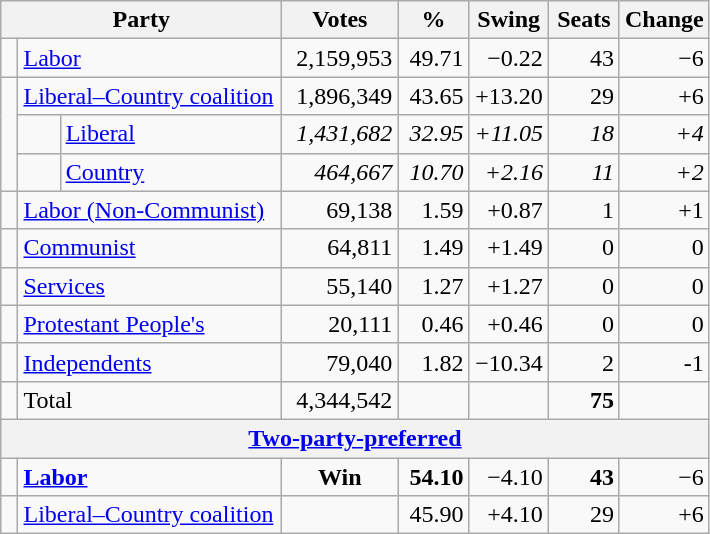<table class="wikitable">
<tr>
<th colspan=3 style="width:180px">Party</th>
<th style="width:70px">Votes</th>
<th style="width:40px">%</th>
<th style="width:40px">Swing</th>
<th style="width:40px">Seats</th>
<th style="width:40px">Change</th>
</tr>
<tr>
<td> </td>
<td colspan=2><a href='#'>Labor</a></td>
<td align=right>2,159,953</td>
<td align=right>49.71</td>
<td align=right>−0.22</td>
<td align=right>43</td>
<td align=right>−6</td>
</tr>
<tr>
<td rowspan=3> </td>
<td colspan=2><a href='#'>Liberal–Country coalition</a></td>
<td align=right>1,896,349</td>
<td align=right>43.65</td>
<td align=right>+13.20</td>
<td align=right>29</td>
<td align=right>+6</td>
</tr>
<tr>
<td> </td>
<td><a href='#'>Liberal</a></td>
<td align=right><em>1,431,682</em></td>
<td align=right><em>32.95</em></td>
<td align=right><em>+11.05</em></td>
<td align=right><em>18</em></td>
<td align=right><em>+4</em></td>
</tr>
<tr>
<td> </td>
<td><a href='#'>Country</a></td>
<td align=right><em>464,667</em></td>
<td align=right><em>10.70</em></td>
<td align=right><em>+2.16</em></td>
<td align=right><em>11</em></td>
<td align=right><em>+2</em></td>
</tr>
<tr>
<td> </td>
<td colspan=2><a href='#'>Labor (Non-Communist)</a></td>
<td align=right>69,138</td>
<td align=right>1.59</td>
<td align=right>+0.87</td>
<td align=right>1</td>
<td align=right>+1</td>
</tr>
<tr>
<td> </td>
<td colspan=2><a href='#'>Communist</a></td>
<td align=right>64,811</td>
<td align=right>1.49</td>
<td align=right>+1.49</td>
<td align=right>0</td>
<td align=right>0</td>
</tr>
<tr>
<td> </td>
<td colspan=2><a href='#'>Services</a></td>
<td align=right>55,140</td>
<td align=right>1.27</td>
<td align=right>+1.27</td>
<td align=right>0</td>
<td align=right>0</td>
</tr>
<tr>
<td> </td>
<td colspan=2><a href='#'>Protestant People's</a></td>
<td align=right>20,111</td>
<td align=right>0.46</td>
<td align=right>+0.46</td>
<td align=right>0</td>
<td align=right>0</td>
</tr>
<tr>
<td> </td>
<td colspan=2><a href='#'>Independents</a></td>
<td align=right>79,040</td>
<td align=right>1.82</td>
<td align=right>−10.34</td>
<td align=right>2</td>
<td align=right>-1</td>
</tr>
<tr>
<td> </td>
<td colspan=2>Total</td>
<td align=right>4,344,542</td>
<td align=right> </td>
<td align=right> </td>
<td align=right><strong>75</strong></td>
<td align=right></td>
</tr>
<tr>
<th colspan=8 align=center><a href='#'>Two-party-preferred</a> </th>
</tr>
<tr>
<td> </td>
<td colspan=2><strong><a href='#'>Labor</a></strong></td>
<td align=center><strong>Win</strong></td>
<td align=right><strong>54.10</strong></td>
<td align=right>−4.10</td>
<td align=right><strong>43</strong></td>
<td align=right>−6</td>
</tr>
<tr>
<td> </td>
<td colspan=2><a href='#'>Liberal–Country coalition</a></td>
<td align=center></td>
<td align=right>45.90</td>
<td align=right>+4.10</td>
<td align=right>29</td>
<td align=right>+6</td>
</tr>
</table>
